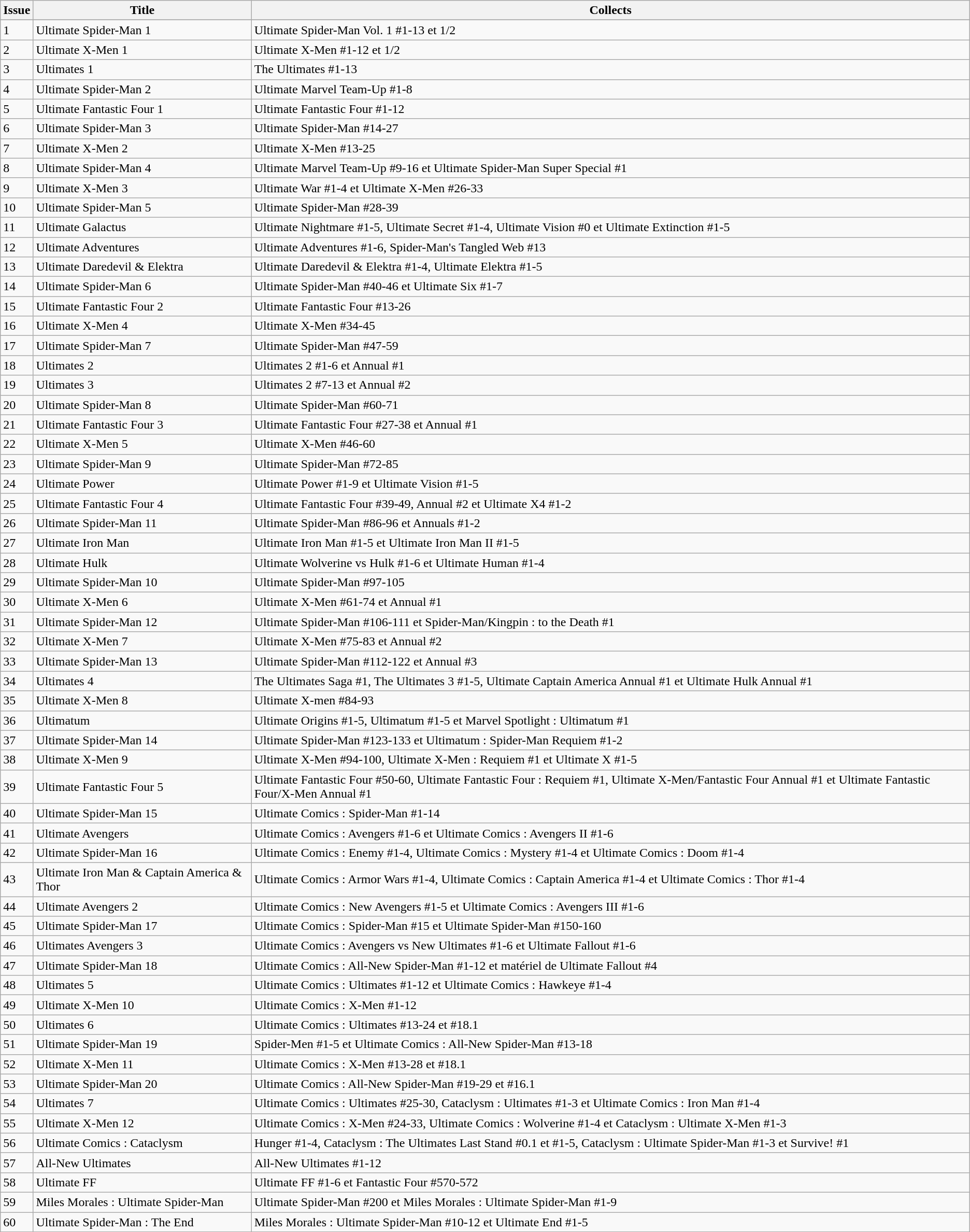<table class="wikitable sortable" style="text-align: left;">
<tr>
<th>Issue</th>
<th>Title</th>
<th>Collects</th>
</tr>
<tr valign="top">
</tr>
<tr>
<td>1</td>
<td>Ultimate Spider-Man 1</td>
<td>Ultimate Spider-Man Vol. 1 #1-13 et 1/2</td>
</tr>
<tr>
<td>2</td>
<td>Ultimate X-Men 1</td>
<td>Ultimate X-Men #1-12 et 1/2</td>
</tr>
<tr>
<td>3</td>
<td>Ultimates 1</td>
<td>The Ultimates #1-13</td>
</tr>
<tr>
<td>4</td>
<td>Ultimate Spider-Man 2</td>
<td>Ultimate Marvel Team-Up #1-8</td>
</tr>
<tr>
<td>5</td>
<td>Ultimate Fantastic Four 1</td>
<td>Ultimate Fantastic Four #1-12</td>
</tr>
<tr>
<td>6</td>
<td>Ultimate Spider-Man 3</td>
<td>Ultimate Spider-Man #14-27</td>
</tr>
<tr>
<td>7</td>
<td>Ultimate X-Men 2</td>
<td>Ultimate X-Men #13-25</td>
</tr>
<tr>
<td>8</td>
<td>Ultimate Spider-Man 4</td>
<td>Ultimate Marvel Team-Up #9-16 et Ultimate Spider-Man Super Special #1</td>
</tr>
<tr>
<td>9</td>
<td>Ultimate X-Men 3</td>
<td>Ultimate War #1-4 et Ultimate X-Men #26-33</td>
</tr>
<tr>
<td>10</td>
<td>Ultimate Spider-Man 5</td>
<td>Ultimate Spider-Man #28-39</td>
</tr>
<tr>
<td>11</td>
<td>Ultimate Galactus</td>
<td>Ultimate Nightmare #1-5, Ultimate Secret #1-4, Ultimate Vision #0 et Ultimate Extinction #1-5</td>
</tr>
<tr>
<td>12</td>
<td>Ultimate Adventures</td>
<td>Ultimate Adventures #1-6, Spider-Man's Tangled Web #13</td>
</tr>
<tr>
<td>13</td>
<td>Ultimate Daredevil & Elektra</td>
<td>Ultimate Daredevil & Elektra #1-4, Ultimate Elektra #1-5</td>
</tr>
<tr>
<td>14</td>
<td>Ultimate Spider-Man 6</td>
<td>Ultimate Spider-Man #40-46 et Ultimate Six #1-7</td>
</tr>
<tr>
<td>15</td>
<td>Ultimate Fantastic Four 2</td>
<td>Ultimate Fantastic Four #13-26</td>
</tr>
<tr>
<td>16</td>
<td>Ultimate X-Men 4</td>
<td>Ultimate X-Men #34-45</td>
</tr>
<tr>
<td>17</td>
<td>Ultimate Spider-Man 7</td>
<td>Ultimate Spider-Man #47-59</td>
</tr>
<tr>
<td>18</td>
<td>Ultimates 2</td>
<td>Ultimates 2 #1-6 et Annual #1</td>
</tr>
<tr>
<td>19</td>
<td>Ultimates 3</td>
<td>Ultimates 2 #7-13 et Annual #2</td>
</tr>
<tr>
<td>20</td>
<td>Ultimate Spider-Man 8</td>
<td>Ultimate Spider-Man #60-71</td>
</tr>
<tr>
<td>21</td>
<td>Ultimate Fantastic Four 3</td>
<td>Ultimate Fantastic Four #27-38 et Annual #1</td>
</tr>
<tr>
<td>22</td>
<td>Ultimate X-Men 5</td>
<td>Ultimate X-Men #46-60</td>
</tr>
<tr>
<td>23</td>
<td>Ultimate Spider-Man 9</td>
<td>Ultimate Spider-Man #72-85</td>
</tr>
<tr>
<td>24</td>
<td>Ultimate Power</td>
<td>Ultimate Power #1-9 et Ultimate Vision #1-5</td>
</tr>
<tr>
<td>25</td>
<td>Ultimate Fantastic Four 4</td>
<td>Ultimate Fantastic Four #39-49, Annual #2 et Ultimate X4 #1-2</td>
</tr>
<tr>
<td>26</td>
<td>Ultimate Spider-Man 11</td>
<td>Ultimate Spider-Man #86-96 et Annuals #1-2</td>
</tr>
<tr>
<td>27</td>
<td>Ultimate Iron Man</td>
<td>Ultimate Iron Man #1-5 et Ultimate Iron Man II #1-5</td>
</tr>
<tr>
<td>28</td>
<td>Ultimate Hulk</td>
<td>Ultimate Wolverine vs Hulk #1-6 et Ultimate Human #1-4</td>
</tr>
<tr>
<td>29</td>
<td>Ultimate Spider-Man 10</td>
<td>Ultimate Spider-Man #97-105</td>
</tr>
<tr>
<td>30</td>
<td>Ultimate X-Men 6</td>
<td>Ultimate X-Men #61-74 et Annual #1</td>
</tr>
<tr>
<td>31</td>
<td>Ultimate Spider-Man 12</td>
<td>Ultimate Spider-Man #106-111 et Spider-Man/Kingpin : to the Death #1</td>
</tr>
<tr>
<td>32</td>
<td>Ultimate X-Men 7</td>
<td>Ultimate X-Men #75-83 et Annual #2</td>
</tr>
<tr>
<td>33</td>
<td>Ultimate Spider-Man 13</td>
<td>Ultimate Spider-Man #112-122 et Annual #3</td>
</tr>
<tr>
<td>34</td>
<td>Ultimates 4</td>
<td>The Ultimates Saga #1, The Ultimates 3 #1-5, Ultimate Captain America Annual #1 et Ultimate Hulk Annual #1</td>
</tr>
<tr>
<td>35</td>
<td>Ultimate X-Men 8</td>
<td>Ultimate X-men #84-93</td>
</tr>
<tr>
<td>36</td>
<td>Ultimatum</td>
<td>Ultimate Origins #1-5, Ultimatum #1-5 et Marvel Spotlight : Ultimatum #1</td>
</tr>
<tr>
<td>37</td>
<td>Ultimate Spider-Man 14</td>
<td>Ultimate Spider-Man #123-133 et Ultimatum : Spider-Man Requiem #1-2</td>
</tr>
<tr>
<td>38</td>
<td>Ultimate X-Men 9</td>
<td>Ultimate X-Men #94-100, Ultimate X-Men : Requiem #1 et Ultimate X #1-5</td>
</tr>
<tr>
<td>39</td>
<td>Ultimate Fantastic Four 5</td>
<td>Ultimate Fantastic Four #50-60, Ultimate Fantastic Four : Requiem #1, Ultimate X-Men/Fantastic Four Annual #1 et Ultimate Fantastic Four/X-Men Annual #1</td>
</tr>
<tr>
<td>40</td>
<td>Ultimate Spider-Man 15</td>
<td>Ultimate Comics : Spider-Man #1-14</td>
</tr>
<tr>
<td>41</td>
<td>Ultimate Avengers</td>
<td>Ultimate Comics : Avengers #1-6 et Ultimate Comics : Avengers II #1-6</td>
</tr>
<tr>
<td>42</td>
<td>Ultimate Spider-Man 16</td>
<td>Ultimate Comics : Enemy #1-4, Ultimate Comics : Mystery #1-4 et Ultimate Comics : Doom #1-4</td>
</tr>
<tr>
<td>43</td>
<td>Ultimate Iron Man & Captain America & Thor</td>
<td>Ultimate Comics : Armor Wars #1-4, Ultimate Comics : Captain America #1-4 et Ultimate Comics : Thor #1-4</td>
</tr>
<tr>
<td>44</td>
<td>Ultimate Avengers 2</td>
<td>Ultimate Comics : New Avengers #1-5 et Ultimate Comics : Avengers III #1-6</td>
</tr>
<tr>
<td>45</td>
<td>Ultimate Spider-Man 17</td>
<td>Ultimate Comics : Spider-Man #15 et Ultimate Spider-Man #150-160</td>
</tr>
<tr>
<td>46</td>
<td>Ultimates Avengers 3</td>
<td>Ultimate Comics : Avengers vs New Ultimates #1-6 et Ultimate Fallout #1-6</td>
</tr>
<tr>
<td>47</td>
<td>Ultimate Spider-Man 18</td>
<td>Ultimate Comics : All-New Spider-Man #1-12 et matériel de Ultimate Fallout #4</td>
</tr>
<tr>
<td>48</td>
<td>Ultimates 5</td>
<td>Ultimate Comics : Ultimates #1-12 et Ultimate Comics : Hawkeye #1-4</td>
</tr>
<tr>
<td>49</td>
<td>Ultimate X-Men 10</td>
<td>Ultimate Comics : X-Men #1-12</td>
</tr>
<tr>
<td>50</td>
<td>Ultimates 6</td>
<td>Ultimate Comics : Ultimates #13-24 et #18.1</td>
</tr>
<tr>
<td>51</td>
<td>Ultimate Spider-Man 19</td>
<td>Spider-Men #1-5 et Ultimate Comics : All-New Spider-Man #13-18</td>
</tr>
<tr>
<td>52</td>
<td>Ultimate X-Men 11</td>
<td>Ultimate Comics : X-Men #13-28 et #18.1</td>
</tr>
<tr>
<td>53</td>
<td>Ultimate Spider-Man 20</td>
<td>Ultimate Comics : All-New Spider-Man #19-29 et #16.1</td>
</tr>
<tr>
<td>54</td>
<td>Ultimates 7</td>
<td>Ultimate Comics : Ultimates #25-30, Cataclysm : Ultimates #1-3 et Ultimate Comics : Iron Man #1-4</td>
</tr>
<tr>
<td>55</td>
<td>Ultimate X-Men 12</td>
<td>Ultimate Comics : X-Men #24-33, Ultimate Comics : Wolverine #1-4 et Cataclysm : Ultimate X-Men #1-3</td>
</tr>
<tr>
<td>56</td>
<td>Ultimate Comics : Cataclysm</td>
<td>Hunger #1-4, Cataclysm : The Ultimates Last Stand #0.1 et #1-5, Cataclysm : Ultimate Spider-Man #1-3 et Survive! #1</td>
</tr>
<tr>
<td>57</td>
<td>All-New Ultimates</td>
<td>All-New Ultimates #1-12</td>
</tr>
<tr>
<td>58</td>
<td>Ultimate FF</td>
<td>Ultimate FF #1-6 et Fantastic Four #570-572</td>
</tr>
<tr>
<td>59</td>
<td>Miles Morales : Ultimate Spider-Man</td>
<td>Ultimate Spider-Man #200 et Miles Morales : Ultimate Spider-Man #1-9</td>
</tr>
<tr>
<td>60</td>
<td>Ultimate Spider-Man : The End</td>
<td>Miles Morales : Ultimate Spider-Man #10-12 et Ultimate End #1-5</td>
</tr>
</table>
